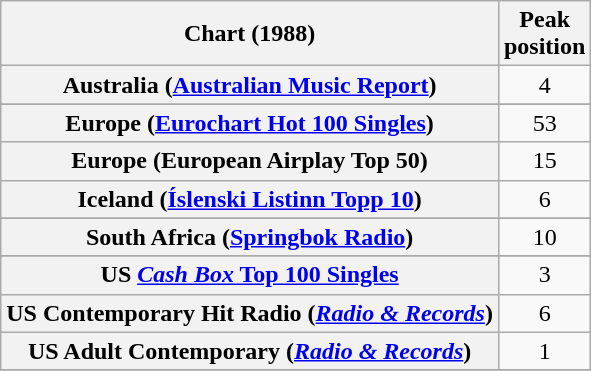<table class="wikitable sortable plainrowheaders" style="text-align:center">
<tr>
<th scope="col">Chart (1988)</th>
<th scope="col">Peak<br>position</th>
</tr>
<tr>
<th scope="row">Australia (<a href='#'>Australian Music Report</a>)</th>
<td>4</td>
</tr>
<tr>
</tr>
<tr>
</tr>
<tr>
</tr>
<tr>
<th scope="row">Europe (<a href='#'>Eurochart Hot 100 Singles</a>)</th>
<td>53</td>
</tr>
<tr>
<th scope="row">Europe (European Airplay Top 50)</th>
<td>15</td>
</tr>
<tr>
<th scope="row">Iceland (<a href='#'>Íslenski Listinn Topp 10</a>)</th>
<td>6</td>
</tr>
<tr>
</tr>
<tr>
</tr>
<tr>
</tr>
<tr>
<th scope="row">South Africa (<a href='#'>Springbok Radio</a>)</th>
<td>10</td>
</tr>
<tr>
</tr>
<tr>
</tr>
<tr>
</tr>
<tr>
</tr>
<tr>
<th scope="row">US <a href='#'><em>Cash Box</em> Top 100 Singles</a></th>
<td>3</td>
</tr>
<tr>
<th scope="row">US Contemporary Hit Radio (<em><a href='#'>Radio & Records</a></em>)</th>
<td>6</td>
</tr>
<tr>
<th scope="row">US Adult Contemporary (<em><a href='#'>Radio & Records</a></em>)</th>
<td>1</td>
</tr>
<tr>
</tr>
</table>
